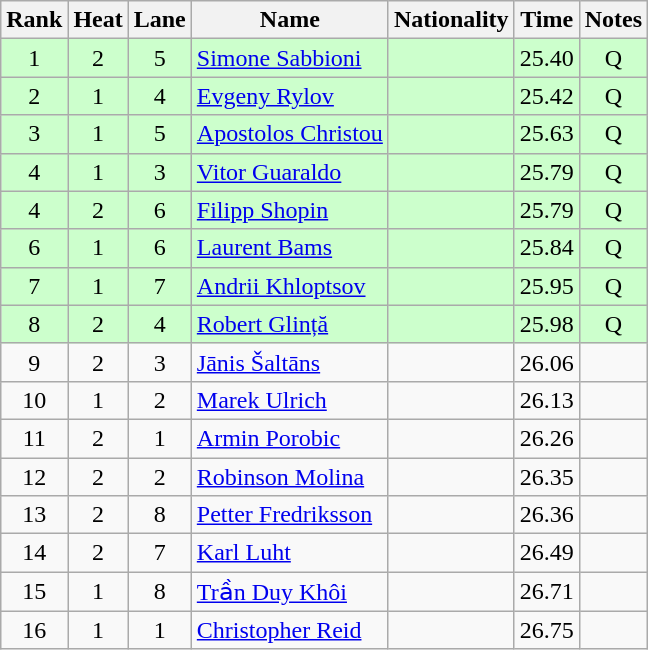<table class="wikitable sortable" style="text-align:center">
<tr>
<th>Rank</th>
<th>Heat</th>
<th>Lane</th>
<th>Name</th>
<th>Nationality</th>
<th>Time</th>
<th>Notes</th>
</tr>
<tr bgcolor=ccffcc>
<td>1</td>
<td>2</td>
<td>5</td>
<td align=left><a href='#'>Simone Sabbioni</a></td>
<td align=left></td>
<td>25.40</td>
<td>Q</td>
</tr>
<tr bgcolor=ccffcc>
<td>2</td>
<td>1</td>
<td>4</td>
<td align=left><a href='#'>Evgeny Rylov</a></td>
<td align=left></td>
<td>25.42</td>
<td>Q</td>
</tr>
<tr bgcolor=ccffcc>
<td>3</td>
<td>1</td>
<td>5</td>
<td align=left><a href='#'>Apostolos Christou</a></td>
<td align=left></td>
<td>25.63</td>
<td>Q</td>
</tr>
<tr bgcolor=ccffcc>
<td>4</td>
<td>1</td>
<td>3</td>
<td align=left><a href='#'>Vitor Guaraldo</a></td>
<td align=left></td>
<td>25.79</td>
<td>Q</td>
</tr>
<tr bgcolor=ccffcc>
<td>4</td>
<td>2</td>
<td>6</td>
<td align=left><a href='#'>Filipp Shopin</a></td>
<td align=left></td>
<td>25.79</td>
<td>Q</td>
</tr>
<tr bgcolor=ccffcc>
<td>6</td>
<td>1</td>
<td>6</td>
<td align=left><a href='#'>Laurent Bams</a></td>
<td align=left></td>
<td>25.84</td>
<td>Q</td>
</tr>
<tr bgcolor=ccffcc>
<td>7</td>
<td>1</td>
<td>7</td>
<td align=left><a href='#'>Andrii Khloptsov</a></td>
<td align=left></td>
<td>25.95</td>
<td>Q</td>
</tr>
<tr bgcolor=ccffcc>
<td>8</td>
<td>2</td>
<td>4</td>
<td align=left><a href='#'>Robert Glință</a></td>
<td align=left></td>
<td>25.98</td>
<td>Q</td>
</tr>
<tr>
<td>9</td>
<td>2</td>
<td>3</td>
<td align=left><a href='#'>Jānis Šaltāns</a></td>
<td align=left></td>
<td>26.06</td>
<td></td>
</tr>
<tr>
<td>10</td>
<td>1</td>
<td>2</td>
<td align=left><a href='#'>Marek Ulrich</a></td>
<td align=left></td>
<td>26.13</td>
<td></td>
</tr>
<tr>
<td>11</td>
<td>2</td>
<td>1</td>
<td align=left><a href='#'>Armin Porobic</a></td>
<td align=left></td>
<td>26.26</td>
<td></td>
</tr>
<tr>
<td>12</td>
<td>2</td>
<td>2</td>
<td align=left><a href='#'>Robinson Molina</a></td>
<td align=left></td>
<td>26.35</td>
<td></td>
</tr>
<tr>
<td>13</td>
<td>2</td>
<td>8</td>
<td align=left><a href='#'>Petter Fredriksson</a></td>
<td align=left></td>
<td>26.36</td>
<td></td>
</tr>
<tr>
<td>14</td>
<td>2</td>
<td>7</td>
<td align=left><a href='#'>Karl Luht</a></td>
<td align=left></td>
<td>26.49</td>
<td></td>
</tr>
<tr>
<td>15</td>
<td>1</td>
<td>8</td>
<td align=left><a href='#'>Trần Duy Khôi</a></td>
<td align=left></td>
<td>26.71</td>
<td></td>
</tr>
<tr>
<td>16</td>
<td>1</td>
<td>1</td>
<td align=left><a href='#'>Christopher Reid</a></td>
<td align=left></td>
<td>26.75</td>
<td></td>
</tr>
</table>
